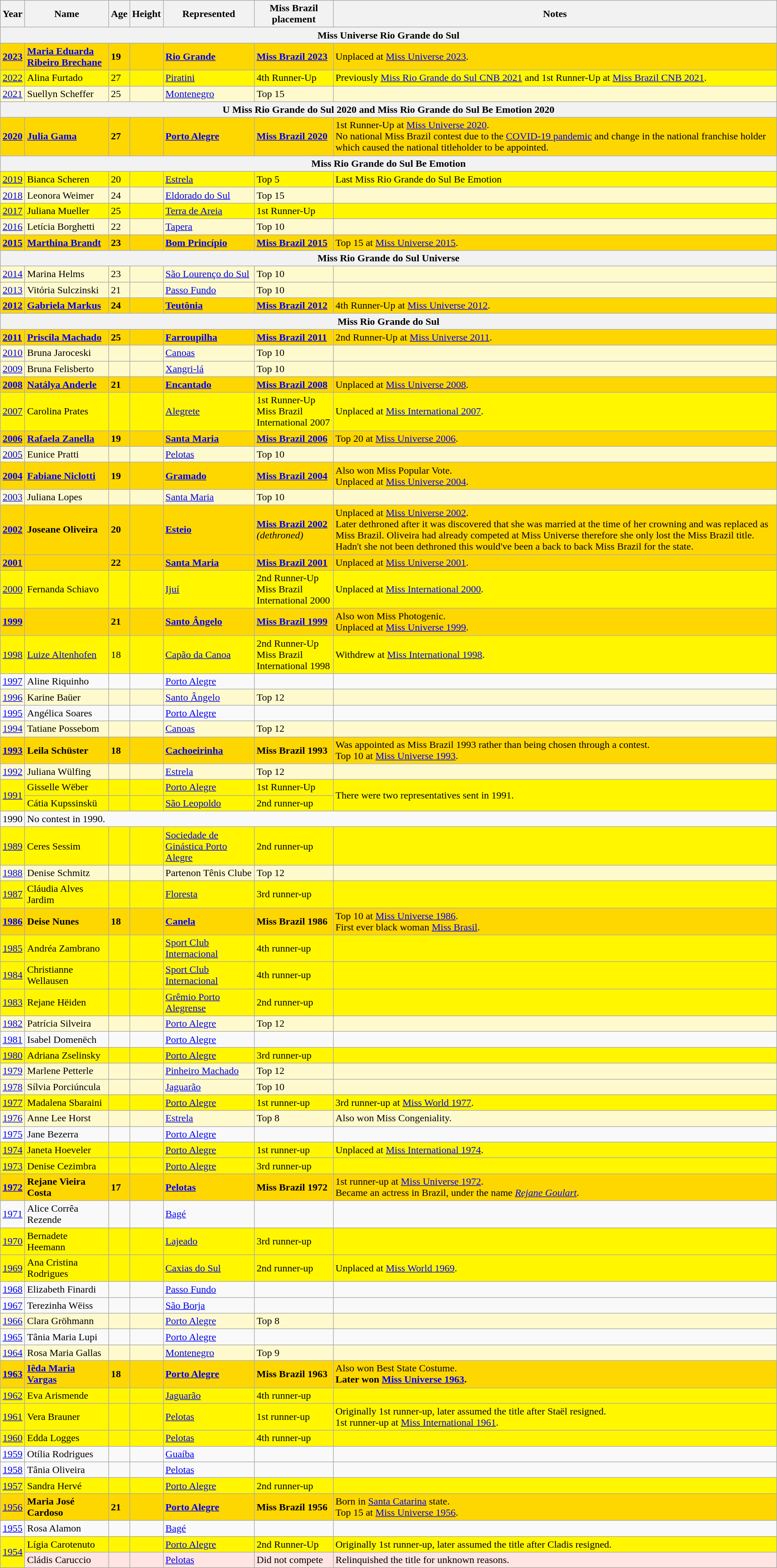<table class="wikitable sortable">
<tr>
<th>Year</th>
<th>Name</th>
<th>Age</th>
<th>Height</th>
<th>Represented</th>
<th>Miss Brazil placement</th>
<th>Notes</th>
</tr>
<tr>
<th colspan=7>Miss Universe Rio Grande do Sul</th>
</tr>
<tr style="background-color:GOLD;">
<td><strong><a href='#'>2023</a></strong></td>
<td><strong><a href='#'>Maria Eduarda Ribeiro Brechane</a></strong></td>
<td><strong>19</strong></td>
<td><strong></strong></td>
<td><strong><a href='#'>Rio Grande</a></strong></td>
<td><strong><a href='#'>Miss Brazil 2023</a></strong></td>
<td>Unplaced at <a href='#'>Miss Universe 2023</a>.</td>
</tr>
<tr bgcolor=#FFFF66;">
<td><a href='#'>2022</a></td>
<td>Alina Furtado</td>
<td>27</td>
<td></td>
<td><a href='#'>Piratini</a></td>
<td>4th Runner-Up</td>
<td>Previously <a href='#'>Miss Rio Grande do Sul CNB 2021</a> and 1st Runner-Up at <a href='#'>Miss Brazil CNB 2021</a>.</td>
</tr>
<tr bgcolor="#FFFACD">
<td><a href='#'>2021</a></td>
<td>Suellyn Scheffer</td>
<td>25</td>
<td></td>
<td><a href='#'>Montenegro</a></td>
<td>Top 15</td>
<td></td>
</tr>
<tr>
<th colspan=7>U Miss Rio Grande do Sul 2020 and Miss Rio Grande do Sul Be Emotion 2020</th>
</tr>
<tr style="background-color:GOLD;">
<td><strong><a href='#'>2020</a></strong></td>
<td><strong><a href='#'>Julia Gama</a></strong></td>
<td><strong>27</strong></td>
<td><strong></strong></td>
<td><strong><a href='#'>Porto Alegre</a></strong></td>
<td><strong><a href='#'>Miss Brazil 2020</a></strong></td>
<td>1st Runner-Up at <a href='#'>Miss Universe 2020</a>.<br>No national Miss Brazil contest due to the <a href='#'>COVID-19 pandemic</a> and change in the national franchise holder which caused the national titleholder to be appointed.</td>
</tr>
<tr>
<th colspan=7>Miss Rio Grande do Sul Be Emotion</th>
</tr>
<tr bgcolor=#FFFF66;">
<td><a href='#'>2019</a></td>
<td>Bianca Scheren</td>
<td>20</td>
<td></td>
<td><a href='#'>Estrela</a></td>
<td>Top 5</td>
<td>Last Miss Rio Grande do Sul Be Emotion</td>
</tr>
<tr bgcolor="#FFFACD">
<td><a href='#'>2018</a></td>
<td>Leonora Weimer</td>
<td>24</td>
<td></td>
<td><a href='#'>Eldorado do Sul</a></td>
<td>Top 15</td>
<td></td>
</tr>
<tr bgcolor=#FFFF66;">
<td><a href='#'>2017</a></td>
<td>Juliana Mueller</td>
<td>25</td>
<td></td>
<td><a href='#'>Terra de Areia</a></td>
<td>1st Runner-Up</td>
<td></td>
</tr>
<tr bgcolor="#FFFACD">
<td><a href='#'>2016</a></td>
<td>Letícia Borghetti</td>
<td>22</td>
<td></td>
<td><a href='#'>Tapera</a></td>
<td>Top 10</td>
<td></td>
</tr>
<tr style="background-color:GOLD;">
<td><strong><a href='#'>2015</a></strong></td>
<td><strong><a href='#'>Marthina Brandt</a></strong></td>
<td><strong>23</strong></td>
<td><strong></strong></td>
<td><strong><a href='#'>Bom Princípio</a></strong></td>
<td><strong><a href='#'>Miss Brazil 2015</a></strong></td>
<td>Top 15 at <a href='#'>Miss Universe 2015</a>.</td>
</tr>
<tr>
<th colspan=7>Miss Rio Grande do Sul Universe</th>
</tr>
<tr bgcolor="#FFFACD">
<td><a href='#'>2014</a></td>
<td>Marina Helms</td>
<td>23</td>
<td></td>
<td><a href='#'>São Lourenço do Sul</a></td>
<td>Top 10</td>
<td></td>
</tr>
<tr bgcolor="#FFFACD">
<td><a href='#'>2013</a></td>
<td>Vitória Sulczinski</td>
<td>21</td>
<td></td>
<td><a href='#'>Passo Fundo</a></td>
<td>Top 10</td>
<td></td>
</tr>
<tr style="background-color:GOLD;">
<td><strong><a href='#'>2012</a></strong></td>
<td><strong><a href='#'>Gabriela Markus</a></strong></td>
<td><strong>24</strong></td>
<td><strong></strong></td>
<td><strong><a href='#'>Teutônia</a></strong></td>
<td><strong><a href='#'>Miss Brazil 2012</a></strong></td>
<td>4th Runner-Up at <a href='#'>Miss Universe 2012</a>.</td>
</tr>
<tr>
<th colspan=7>Miss Rio Grande do Sul</th>
</tr>
<tr style="background-color:GOLD;">
<td><strong><a href='#'>2011</a></strong></td>
<td><strong><a href='#'>Priscila Machado</a></strong></td>
<td><strong>25</strong></td>
<td><strong></strong></td>
<td><strong><a href='#'>Farroupilha</a></strong></td>
<td><strong><a href='#'>Miss Brazil 2011</a></strong></td>
<td>2nd Runner-Up at <a href='#'>Miss Universe 2011</a>.</td>
</tr>
<tr bgcolor="#FFFACD">
<td><a href='#'>2010</a></td>
<td>Bruna Jaroceski</td>
<td></td>
<td></td>
<td><a href='#'>Canoas</a></td>
<td>Top 10</td>
<td></td>
</tr>
<tr bgcolor="#FFFACD">
<td><a href='#'>2009</a></td>
<td>Bruna Felisberto</td>
<td></td>
<td></td>
<td><a href='#'>Xangri-lá</a></td>
<td>Top 10</td>
<td></td>
</tr>
<tr style="background-color:GOLD;">
<td><strong><a href='#'>2008</a></strong></td>
<td><strong><a href='#'>Natálya Anderle</a></strong></td>
<td><strong>21</strong></td>
<td><strong></strong></td>
<td><strong><a href='#'>Encantado</a></strong></td>
<td><strong><a href='#'>Miss Brazil 2008</a></strong></td>
<td>Unplaced at <a href='#'>Miss Universe 2008</a>.</td>
</tr>
<tr bgcolor=#FFFF66;">
<td><a href='#'>2007</a></td>
<td>Carolina Prates</td>
<td></td>
<td></td>
<td><a href='#'>Alegrete</a></td>
<td>1st Runner-Up<br>Miss Brazil International 2007</td>
<td>Unplaced at <a href='#'>Miss International 2007</a>.</td>
</tr>
<tr style="background-color:GOLD;">
<td><strong><a href='#'>2006</a></strong></td>
<td><strong><a href='#'>Rafaela Zanella</a></strong></td>
<td><strong>19</strong></td>
<td><strong></strong></td>
<td><strong><a href='#'>Santa Maria</a></strong></td>
<td><strong><a href='#'>Miss Brazil 2006</a></strong></td>
<td>Top 20 at <a href='#'>Miss Universe 2006</a>.</td>
</tr>
<tr bgcolor="#FFFACD">
<td><a href='#'>2005</a></td>
<td>Eunice Pratti</td>
<td></td>
<td></td>
<td><a href='#'>Pelotas</a></td>
<td>Top 10</td>
<td></td>
</tr>
<tr style="background-color:GOLD;">
<td><strong><a href='#'>2004</a></strong></td>
<td><strong><a href='#'>Fabiane Niclotti</a></strong></td>
<td><strong>19</strong></td>
<td><strong></strong></td>
<td><strong><a href='#'>Gramado</a></strong></td>
<td><strong><a href='#'>Miss Brazil 2004</a></strong></td>
<td>Also won Miss Popular Vote.<br>Unplaced at <a href='#'>Miss Universe 2004</a>.</td>
</tr>
<tr bgcolor="#FFFACD">
<td><a href='#'>2003</a></td>
<td>Juliana Lopes</td>
<td></td>
<td></td>
<td><a href='#'>Santa Maria</a></td>
<td>Top 10</td>
<td></td>
</tr>
<tr style="background-color:GOLD;">
<td><strong><a href='#'>2002</a></strong></td>
<td><strong>Joseane Oliveira</strong></td>
<td><strong>20</strong></td>
<td><strong></strong></td>
<td><strong><a href='#'>Esteio</a></strong></td>
<td><strong><a href='#'>Miss Brazil 2002</a></strong><br><em>(dethroned)</em></td>
<td>Unplaced at <a href='#'>Miss Universe 2002</a>.<br>Later dethroned after it was discovered that she was married at the time of her crowning and was replaced as Miss Brazil. Oliveira had already competed at Miss Universe therefore she only lost the Miss Brazil title. Hadn't she not been dethroned this would've been a back to back Miss Brazil for the state.</td>
</tr>
<tr style="background-color:GOLD;">
<td><strong><a href='#'>2001</a></strong></td>
<td><strong></strong></td>
<td><strong>22</strong></td>
<td><strong></strong></td>
<td><strong><a href='#'>Santa Maria</a></strong></td>
<td><strong><a href='#'>Miss Brazil 2001</a></strong></td>
<td>Unplaced at <a href='#'>Miss Universe 2001</a>.</td>
</tr>
<tr bgcolor=#FFFF66;">
<td><a href='#'>2000</a></td>
<td>Fernanda Schiavo</td>
<td></td>
<td></td>
<td><a href='#'>Ijuí</a></td>
<td>2nd Runner-Up<br>Miss Brazil International 2000</td>
<td>Unplaced at <a href='#'>Miss International 2000</a>.</td>
</tr>
<tr style="background-color:GOLD;">
<td><strong><a href='#'>1999</a></strong></td>
<td><strong></strong></td>
<td><strong>21</strong></td>
<td><strong></strong></td>
<td><strong><a href='#'>Santo Ângelo</a></strong></td>
<td><strong><a href='#'>Miss Brazil 1999</a></strong></td>
<td>Also won Miss Photogenic.<br>Unplaced at <a href='#'>Miss Universe 1999</a>.</td>
</tr>
<tr bgcolor=#FFFF66;">
<td><a href='#'>1998</a></td>
<td><a href='#'>Luize Altenhofen</a></td>
<td>18</td>
<td></td>
<td><a href='#'>Capão da Canoa</a></td>
<td>2nd Runner-Up<br>Miss Brazil International 1998</td>
<td>Withdrew at <a href='#'>Miss International 1998</a>.</td>
</tr>
<tr>
<td><a href='#'>1997</a></td>
<td>Aline Riquinho</td>
<td></td>
<td></td>
<td><a href='#'>Porto Alegre</a></td>
<td></td>
<td></td>
</tr>
<tr bgcolor="#FFFACD">
<td><a href='#'>1996</a></td>
<td>Karine Baüer</td>
<td></td>
<td></td>
<td><a href='#'>Santo Ângelo</a></td>
<td>Top 12</td>
<td></td>
</tr>
<tr>
<td><a href='#'>1995</a></td>
<td>Angélica Soares</td>
<td></td>
<td></td>
<td><a href='#'>Porto Alegre</a></td>
<td></td>
<td></td>
</tr>
<tr bgcolor="#FFFACD">
<td><a href='#'>1994</a></td>
<td>Tatiane Possebom </td>
<td></td>
<td></td>
<td><a href='#'>Canoas</a></td>
<td>Top 12</td>
<td></td>
</tr>
<tr style="background-color:GOLD;">
<td><strong><a href='#'>1993</a></strong></td>
<td><strong>Leila Schüster</strong></td>
<td><strong>18</strong></td>
<td><strong></strong></td>
<td><strong><a href='#'>Cachoeirinha</a></strong></td>
<td><strong>Miss Brazil 1993</strong></td>
<td>Was appointed as Miss Brazil 1993 rather than being chosen through a contest.<br>Top 10 at <a href='#'>Miss Universe 1993</a>.</td>
</tr>
<tr bgcolor="#FFFACD">
<td><a href='#'>1992</a></td>
<td>Juliana Wülfing</td>
<td></td>
<td></td>
<td><a href='#'>Estrela</a></td>
<td>Top 12</td>
<td></td>
</tr>
<tr bgcolor=#FFFF66;">
<td rowspan=2><a href='#'>1991</a></td>
<td>Gisselle Wëber</td>
<td></td>
<td></td>
<td><a href='#'>Porto Alegre</a></td>
<td>1st Runner-Up</td>
<td rowspan=2>There were two representatives sent in 1991.</td>
</tr>
<tr bgcolor=#FFFF66;">
<td>Cátia Kupssinskü</td>
<td></td>
<td></td>
<td><a href='#'>São Leopoldo</a></td>
<td>2nd runner-up</td>
</tr>
<tr>
<td>1990</td>
<td colspan=6>No contest in 1990.</td>
</tr>
<tr bgcolor=#FFFF66;">
<td><a href='#'>1989</a></td>
<td>Ceres Sessim</td>
<td></td>
<td></td>
<td><a href='#'>Sociedade de Ginástica Porto Alegre</a></td>
<td>2nd runner-up</td>
<td></td>
</tr>
<tr bgcolor="#FFFACD">
<td><a href='#'>1988</a></td>
<td>Denise Schmitz</td>
<td></td>
<td></td>
<td>Partenon Tênis Clube</td>
<td>Top 12</td>
<td></td>
</tr>
<tr bgcolor=#FFFF66;">
<td><a href='#'>1987</a></td>
<td>Cláudia Alves Jardim </td>
<td></td>
<td></td>
<td><a href='#'>Floresta</a></td>
<td>3rd runner-up</td>
<td></td>
</tr>
<tr style="background-color:GOLD;">
<td><strong><a href='#'>1986</a></strong></td>
<td><strong>Deise Nunes</strong></td>
<td><strong>18</strong></td>
<td><strong></strong></td>
<td><strong><a href='#'>Canela</a></strong></td>
<td><strong>Miss Brazil 1986</strong></td>
<td>Top 10 at <a href='#'>Miss Universe 1986</a>.<br>First ever black woman <a href='#'>Miss Brasil</a>.</td>
</tr>
<tr bgcolor=#FFFF66;">
<td><a href='#'>1985</a></td>
<td>Andréa Zambrano</td>
<td></td>
<td></td>
<td><a href='#'>Sport Club Internacional</a></td>
<td>4th runner-up</td>
<td></td>
</tr>
<tr bgcolor=#FFFF66;">
<td><a href='#'>1984</a></td>
<td>Christianne Wellausen</td>
<td></td>
<td></td>
<td><a href='#'>Sport Club Internacional</a></td>
<td>4th runner-up</td>
<td></td>
</tr>
<tr bgcolor=#FFFF66;">
<td><a href='#'>1983</a></td>
<td>Rejane Hëiden</td>
<td></td>
<td></td>
<td><a href='#'>Grêmio Porto Alegrense</a></td>
<td>2nd runner-up</td>
<td></td>
</tr>
<tr bgcolor="#FFFACD">
<td><a href='#'>1982</a></td>
<td>Patrícia Silveira</td>
<td></td>
<td></td>
<td><a href='#'>Porto Alegre</a></td>
<td>Top 12</td>
<td></td>
</tr>
<tr>
<td><a href='#'>1981</a></td>
<td>Isabel Domenëch</td>
<td></td>
<td></td>
<td><a href='#'>Porto Alegre</a></td>
<td></td>
<td></td>
</tr>
<tr bgcolor=#FFFF66;">
<td><a href='#'>1980</a></td>
<td>Adriana Zselinsky </td>
<td></td>
<td></td>
<td><a href='#'>Porto Alegre</a></td>
<td>3rd runner-up</td>
<td></td>
</tr>
<tr bgcolor="#FFFACD">
<td><a href='#'>1979</a></td>
<td>Marlene Petterle</td>
<td></td>
<td></td>
<td><a href='#'>Pinheiro Machado</a></td>
<td>Top 12</td>
<td></td>
</tr>
<tr bgcolor="#FFFACD">
<td><a href='#'>1978</a></td>
<td>Sílvia Porciúncula</td>
<td></td>
<td></td>
<td><a href='#'>Jaguarão</a></td>
<td>Top 10</td>
<td></td>
</tr>
<tr bgcolor=#FFFF66;">
<td><a href='#'>1977</a></td>
<td>Madalena Sbaraini</td>
<td></td>
<td></td>
<td><a href='#'>Porto Alegre</a></td>
<td>1st runner-up</td>
<td>3rd runner-up at <a href='#'>Miss World 1977</a>.</td>
</tr>
<tr bgcolor="#FFFACD">
<td><a href='#'>1976</a></td>
<td>Anne Lee Horst</td>
<td></td>
<td></td>
<td><a href='#'>Estrela</a></td>
<td>Top 8</td>
<td>Also won Miss Congeniality.</td>
</tr>
<tr>
<td><a href='#'>1975</a></td>
<td>Jane Bezerra</td>
<td></td>
<td></td>
<td><a href='#'>Porto Alegre</a></td>
<td></td>
<td></td>
</tr>
<tr bgcolor=#FFFF66;">
<td><a href='#'>1974</a></td>
<td>Janeta Hoeveler</td>
<td></td>
<td></td>
<td><a href='#'>Porto Alegre</a></td>
<td>1st runner-up</td>
<td>Unplaced at <a href='#'>Miss International 1974</a>.</td>
</tr>
<tr bgcolor=#FFFF66;">
<td><a href='#'>1973</a></td>
<td>Denise Cezimbra</td>
<td></td>
<td></td>
<td><a href='#'>Porto Alegre</a></td>
<td>3rd runner-up</td>
<td></td>
</tr>
<tr style="background-color:GOLD;">
<td><strong><a href='#'>1972</a></strong></td>
<td><strong>Rejane Vieira Costa</strong></td>
<td><strong>17</strong></td>
<td><strong></strong></td>
<td><strong><a href='#'>Pelotas</a></strong></td>
<td><strong>Miss Brazil 1972</strong></td>
<td>1st runner-up at <a href='#'>Miss Universe 1972</a>.<br>Became an actress in Brazil, under the name <em><a href='#'>Rejane Goulart</a></em>.</td>
</tr>
<tr>
<td><a href='#'>1971</a></td>
<td>Alice Corrêa Rezende</td>
<td></td>
<td></td>
<td><a href='#'>Bagé</a></td>
<td></td>
<td></td>
</tr>
<tr bgcolor=#FFFF66;">
<td><a href='#'>1970</a></td>
<td>Bernadete Heemann</td>
<td></td>
<td></td>
<td><a href='#'>Lajeado</a></td>
<td>3rd runner-up</td>
<td></td>
</tr>
<tr bgcolor=#FFFF66;">
<td><a href='#'>1969</a></td>
<td>Ana Cristina Rodrigues</td>
<td></td>
<td></td>
<td><a href='#'>Caxias do Sul</a></td>
<td>2nd runner-up</td>
<td>Unplaced at <a href='#'>Miss World 1969</a>.</td>
</tr>
<tr>
<td><a href='#'>1968</a></td>
<td>Elizabeth Finardi</td>
<td></td>
<td></td>
<td><a href='#'>Passo Fundo</a></td>
<td></td>
<td></td>
</tr>
<tr>
<td><a href='#'>1967</a></td>
<td>Terezinha Wëiss</td>
<td></td>
<td></td>
<td><a href='#'>São Borja</a></td>
<td></td>
<td></td>
</tr>
<tr bgcolor="#FFFACD">
<td><a href='#'>1966</a></td>
<td>Clara Gröhmann</td>
<td></td>
<td></td>
<td><a href='#'>Porto Alegre</a></td>
<td>Top 8</td>
<td></td>
</tr>
<tr>
<td><a href='#'>1965</a></td>
<td>Tânia Maria Lupi</td>
<td></td>
<td></td>
<td><a href='#'>Porto Alegre</a></td>
<td></td>
<td></td>
</tr>
<tr bgcolor="#FFFACD">
<td><a href='#'>1964</a></td>
<td>Rosa Maria Gallas</td>
<td></td>
<td></td>
<td><a href='#'>Montenegro</a></td>
<td>Top 9</td>
<td></td>
</tr>
<tr style="background-color:GOLD;">
<td><strong><a href='#'>1963</a></strong></td>
<td><strong><a href='#'>Iêda Maria Vargas</a></strong></td>
<td><strong>18</strong></td>
<td><strong></strong></td>
<td><strong><a href='#'>Porto Alegre</a></strong></td>
<td><strong>Miss Brazil 1963</strong></td>
<td>Also won Best State Costume.<br><strong>Later won <a href='#'>Miss Universe 1963</a>.</strong></td>
</tr>
<tr bgcolor=#FFFF66;">
<td><a href='#'>1962</a></td>
<td>Eva Arismende</td>
<td></td>
<td></td>
<td><a href='#'>Jaguarão</a></td>
<td>4th runner-up</td>
<td></td>
</tr>
<tr bgcolor=#FFFF66;">
<td><a href='#'>1961</a></td>
<td>Vera Brauner </td>
<td></td>
<td></td>
<td><a href='#'>Pelotas</a></td>
<td>1st runner-up</td>
<td>Originally 1st runner-up, later assumed the title after Staël resigned.<br>1st runner-up at <a href='#'>Miss International 1961</a>.</td>
</tr>
<tr bgcolor=#FFFF66;">
<td><a href='#'>1960</a></td>
<td>Edda Logges</td>
<td></td>
<td></td>
<td><a href='#'>Pelotas</a></td>
<td>4th runner-up</td>
<td></td>
</tr>
<tr>
<td><a href='#'>1959</a></td>
<td>Otília Rodrigues</td>
<td></td>
<td></td>
<td><a href='#'>Guaíba</a></td>
<td></td>
<td></td>
</tr>
<tr>
<td><a href='#'>1958</a></td>
<td>Tânia Oliveira</td>
<td></td>
<td></td>
<td><a href='#'>Pelotas</a></td>
<td></td>
<td></td>
</tr>
<tr bgcolor=#FFFF66;">
<td><a href='#'>1957</a></td>
<td>Sandra Hervé</td>
<td></td>
<td></td>
<td><a href='#'>Porto Alegre</a></td>
<td>2nd runner-up</td>
<td></td>
</tr>
<tr style="background-color:GOLD;">
<td><a href='#'>1956</a></td>
<td><strong>Maria José Cardoso</strong> </td>
<td><strong>21</strong></td>
<td><strong></strong></td>
<td><strong><a href='#'>Porto Alegre</a></strong></td>
<td><strong>Miss Brazil 1956</strong></td>
<td>Born in <a href='#'>Santa Catarina</a> state.<br>Top 15 at <a href='#'>Miss Universe 1956</a>.</td>
</tr>
<tr>
<td><a href='#'>1955</a></td>
<td>Rosa Alamon</td>
<td></td>
<td></td>
<td><a href='#'>Bagé</a></td>
<td></td>
<td></td>
</tr>
<tr bgcolor=#FFFF66;">
<td rowspan="2"><a href='#'>1954</a></td>
<td>Lígia Carotenuto</td>
<td></td>
<td></td>
<td><a href='#'>Porto Alegre</a></td>
<td>2nd Runner-Up</td>
<td>Originally 1st runner-up, later assumed the title after Cladis resigned.</td>
</tr>
<tr bgcolor="FFE4E1">
<td>Cládis Caruccio</td>
<td></td>
<td></td>
<td><a href='#'>Pelotas</a></td>
<td>Did not compete</td>
<td>Relinquished the title for unknown reasons.</td>
</tr>
</table>
